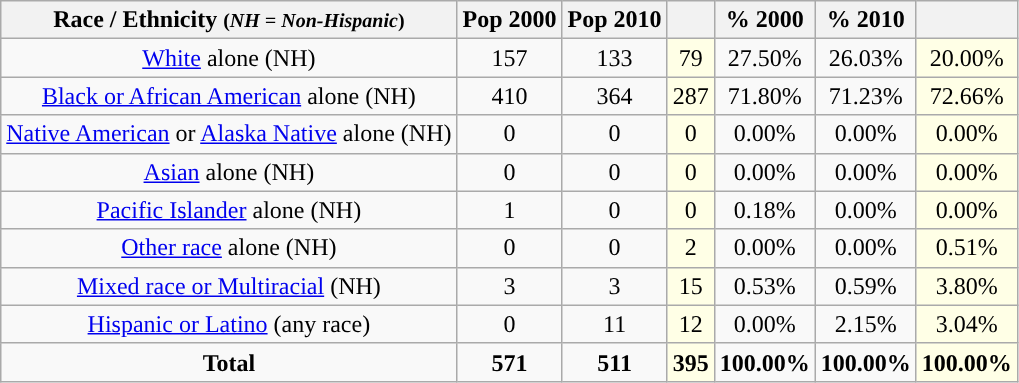<table class="wikitable" style="text-align:center;">
<tr>
<th>Race / Ethnicity <small>(<em>NH = Non-Hispanic</em>)</small></th>
<th>Pop 2000</th>
<th>Pop 2010</th>
<th></th>
<th>% 2000</th>
<th>% 2010</th>
<th></th>
</tr>
<tr>
<td><a href='#'>White</a> alone (NH)</td>
<td>157</td>
<td>133</td>
<td style='background: #ffffe6;'>79</td>
<td>27.50%</td>
<td>26.03%</td>
<td style='background: #ffffe6;'>20.00%</td>
</tr>
<tr>
<td><a href='#'>Black or African American</a> alone (NH)</td>
<td>410</td>
<td>364</td>
<td style='background: #ffffe6;'>287</td>
<td>71.80%</td>
<td>71.23%</td>
<td style='background: #ffffe6;'>72.66%</td>
</tr>
<tr>
<td><a href='#'>Native American</a> or <a href='#'>Alaska Native</a> alone (NH)</td>
<td>0</td>
<td>0</td>
<td style='background: #ffffe6;'>0</td>
<td>0.00%</td>
<td>0.00%</td>
<td style='background: #ffffe6;'>0.00%</td>
</tr>
<tr>
<td><a href='#'>Asian</a> alone (NH)</td>
<td>0</td>
<td>0</td>
<td style='background: #ffffe6;'>0</td>
<td>0.00%</td>
<td>0.00%</td>
<td style='background: #ffffe6;'>0.00%</td>
</tr>
<tr>
<td><a href='#'>Pacific Islander</a> alone (NH)</td>
<td>1</td>
<td>0</td>
<td style='background: #ffffe6;'>0</td>
<td>0.18%</td>
<td>0.00%</td>
<td style='background: #ffffe6;'>0.00%</td>
</tr>
<tr>
<td><a href='#'>Other race</a> alone (NH)</td>
<td>0</td>
<td>0</td>
<td style='background: #ffffe6;'>2</td>
<td>0.00%</td>
<td>0.00%</td>
<td style='background: #ffffe6;'>0.51%</td>
</tr>
<tr>
<td><a href='#'>Mixed race or Multiracial</a> (NH)</td>
<td>3</td>
<td>3</td>
<td style='background: #ffffe6;'>15</td>
<td>0.53%</td>
<td>0.59%</td>
<td style='background: #ffffe6;'>3.80%</td>
</tr>
<tr>
<td><a href='#'>Hispanic or Latino</a> (any race)</td>
<td>0</td>
<td>11</td>
<td style='background: #ffffe6;'>12</td>
<td>0.00%</td>
<td>2.15%</td>
<td style='background: #ffffe6;'>3.04%</td>
</tr>
<tr>
<td><strong>Total</strong></td>
<td><strong>571</strong></td>
<td><strong>511</strong></td>
<td style='background: #ffffe6;'><strong>395</strong></td>
<td><strong>100.00%</strong></td>
<td><strong>100.00%</strong></td>
<td style='background: #ffffe6;'><strong>100.00%</strong></td>
</tr>
</table>
